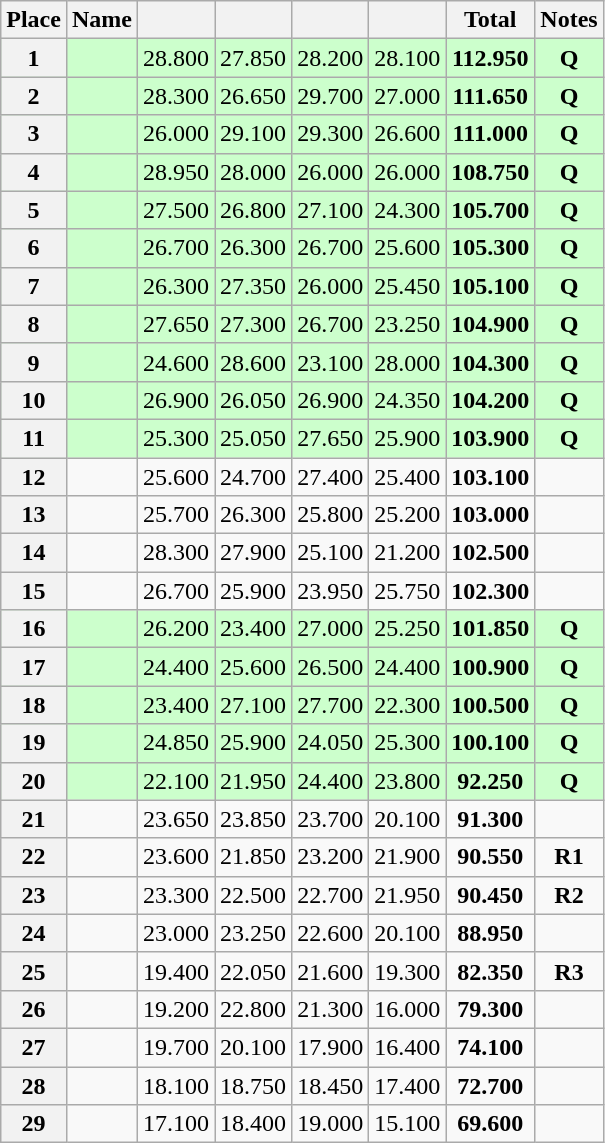<table class="wikitable sortable" style="text-align:center">
<tr>
<th scope=col>Place</th>
<th scope=col>Name</th>
<th scope=col></th>
<th scope=col></th>
<th scope=col></th>
<th scope=col></th>
<th scope=col>Total</th>
<th>Notes</th>
</tr>
<tr bgcolor=#ccffcc>
<th scope=row>1</th>
<td align=left></td>
<td>28.800</td>
<td>27.850</td>
<td>28.200</td>
<td>28.100</td>
<td><strong>112.950</strong></td>
<td><strong>Q</strong></td>
</tr>
<tr bgcolor=#ccffcc>
<th scope=row>2</th>
<td align=left></td>
<td>28.300</td>
<td>26.650</td>
<td>29.700</td>
<td>27.000</td>
<td><strong>111.650</strong></td>
<td><strong>Q</strong></td>
</tr>
<tr bgcolor=#ccffcc>
<th scope=row>3</th>
<td align=left></td>
<td>26.000</td>
<td>29.100</td>
<td>29.300</td>
<td>26.600</td>
<td><strong>111.000</strong></td>
<td><strong>Q</strong></td>
</tr>
<tr bgcolor=#ccffcc>
<th scope=row>4</th>
<td align=left></td>
<td>28.950</td>
<td>28.000</td>
<td>26.000</td>
<td>26.000</td>
<td><strong>108.750</strong></td>
<td><strong>Q</strong></td>
</tr>
<tr bgcolor=#ccffcc>
<th scope=row>5</th>
<td align=left></td>
<td>27.500</td>
<td>26.800</td>
<td>27.100</td>
<td>24.300</td>
<td><strong>105.700</strong></td>
<td><strong>Q</strong></td>
</tr>
<tr bgcolor=#ccffcc>
<th scope=row>6</th>
<td align=left></td>
<td>26.700</td>
<td>26.300</td>
<td>26.700</td>
<td>25.600</td>
<td><strong>105.300</strong></td>
<td><strong>Q</strong></td>
</tr>
<tr bgcolor=#ccffcc>
<th scope=row>7</th>
<td align=left></td>
<td>26.300</td>
<td>27.350</td>
<td>26.000</td>
<td>25.450</td>
<td><strong>105.100</strong></td>
<td><strong>Q</strong></td>
</tr>
<tr bgcolor=#ccffcc>
<th scope=row>8</th>
<td align=left></td>
<td>27.650</td>
<td>27.300</td>
<td>26.700</td>
<td>23.250</td>
<td><strong>104.900</strong></td>
<td><strong>Q</strong></td>
</tr>
<tr bgcolor=#ccffcc>
<th scope=row>9</th>
<td align=left></td>
<td>24.600</td>
<td>28.600</td>
<td>23.100</td>
<td>28.000</td>
<td><strong>104.300</strong></td>
<td><strong>Q</strong></td>
</tr>
<tr bgcolor=#ccffcc>
<th scope=row>10</th>
<td align=left></td>
<td>26.900</td>
<td>26.050</td>
<td>26.900</td>
<td>24.350</td>
<td><strong>104.200</strong></td>
<td><strong>Q</strong></td>
</tr>
<tr bgcolor=#ccffcc>
<th scope=row>11</th>
<td align=left></td>
<td>25.300</td>
<td>25.050</td>
<td>27.650</td>
<td>25.900</td>
<td><strong>103.900</strong></td>
<td><strong>Q</strong></td>
</tr>
<tr>
<th scope=row>12</th>
<td align=left></td>
<td>25.600</td>
<td>24.700</td>
<td>27.400</td>
<td>25.400</td>
<td><strong>103.100</strong></td>
<td></td>
</tr>
<tr>
<th scope=row>13</th>
<td align=left></td>
<td>25.700</td>
<td>26.300</td>
<td>25.800</td>
<td>25.200</td>
<td><strong>103.000</strong></td>
<td></td>
</tr>
<tr>
<th scope=row>14</th>
<td align=left></td>
<td>28.300</td>
<td>27.900</td>
<td>25.100</td>
<td>21.200</td>
<td><strong>102.500</strong></td>
<td></td>
</tr>
<tr>
<th scope=row>15</th>
<td align=left></td>
<td>26.700</td>
<td>25.900</td>
<td>23.950</td>
<td>25.750</td>
<td><strong>102.300</strong></td>
<td></td>
</tr>
<tr bgcolor=#ccffcc>
<th scope=row>16</th>
<td align=left></td>
<td>26.200</td>
<td>23.400</td>
<td>27.000</td>
<td>25.250</td>
<td><strong>101.850</strong></td>
<td><strong>Q</strong></td>
</tr>
<tr bgcolor=#ccffcc>
<th scope=row>17</th>
<td align=left></td>
<td>24.400</td>
<td>25.600</td>
<td>26.500</td>
<td>24.400</td>
<td><strong>100.900</strong></td>
<td><strong>Q</strong></td>
</tr>
<tr bgcolor=#ccffcc>
<th scope=row>18</th>
<td align=left></td>
<td>23.400</td>
<td>27.100</td>
<td>27.700</td>
<td>22.300</td>
<td><strong>100.500</strong></td>
<td><strong>Q</strong></td>
</tr>
<tr bgcolor=#ccffcc>
<th scope=row>19</th>
<td align=left></td>
<td>24.850</td>
<td>25.900</td>
<td>24.050</td>
<td>25.300</td>
<td><strong>100.100</strong></td>
<td><strong>Q</strong></td>
</tr>
<tr bgcolor=#ccffcc>
<th scope=row>20</th>
<td align=left></td>
<td>22.100</td>
<td>21.950</td>
<td>24.400</td>
<td>23.800</td>
<td><strong>92.250</strong></td>
<td><strong>Q</strong></td>
</tr>
<tr>
<th scope=row>21</th>
<td align=left></td>
<td>23.650</td>
<td>23.850</td>
<td>23.700</td>
<td>20.100</td>
<td><strong>91.300</strong></td>
<td></td>
</tr>
<tr>
<th scope=row>22</th>
<td align=left></td>
<td>23.600</td>
<td>21.850</td>
<td>23.200</td>
<td>21.900</td>
<td><strong>90.550</strong></td>
<td><strong>R1</strong></td>
</tr>
<tr>
<th scope=row>23</th>
<td align=left></td>
<td>23.300</td>
<td>22.500</td>
<td>22.700</td>
<td>21.950</td>
<td><strong>90.450</strong></td>
<td><strong>R2</strong></td>
</tr>
<tr>
<th scope=row>24</th>
<td align=left></td>
<td>23.000</td>
<td>23.250</td>
<td>22.600</td>
<td>20.100</td>
<td><strong>88.950</strong></td>
<td></td>
</tr>
<tr>
<th scope=row>25</th>
<td align=left></td>
<td>19.400</td>
<td>22.050</td>
<td>21.600</td>
<td>19.300</td>
<td><strong>82.350</strong></td>
<td><strong>R3</strong></td>
</tr>
<tr>
<th scope=row>26</th>
<td align=left></td>
<td>19.200</td>
<td>22.800</td>
<td>21.300</td>
<td>16.000</td>
<td><strong>79.300</strong></td>
<td></td>
</tr>
<tr>
<th scope=row>27</th>
<td align=left></td>
<td>19.700</td>
<td>20.100</td>
<td>17.900</td>
<td>16.400</td>
<td><strong>74.100</strong></td>
<td></td>
</tr>
<tr>
<th scope=row>28</th>
<td align=left></td>
<td>18.100</td>
<td>18.750</td>
<td>18.450</td>
<td>17.400</td>
<td><strong>72.700</strong></td>
<td></td>
</tr>
<tr>
<th scope=row>29</th>
<td align=left></td>
<td>17.100</td>
<td>18.400</td>
<td>19.000</td>
<td>15.100</td>
<td><strong>69.600</strong></td>
<td></td>
</tr>
</table>
